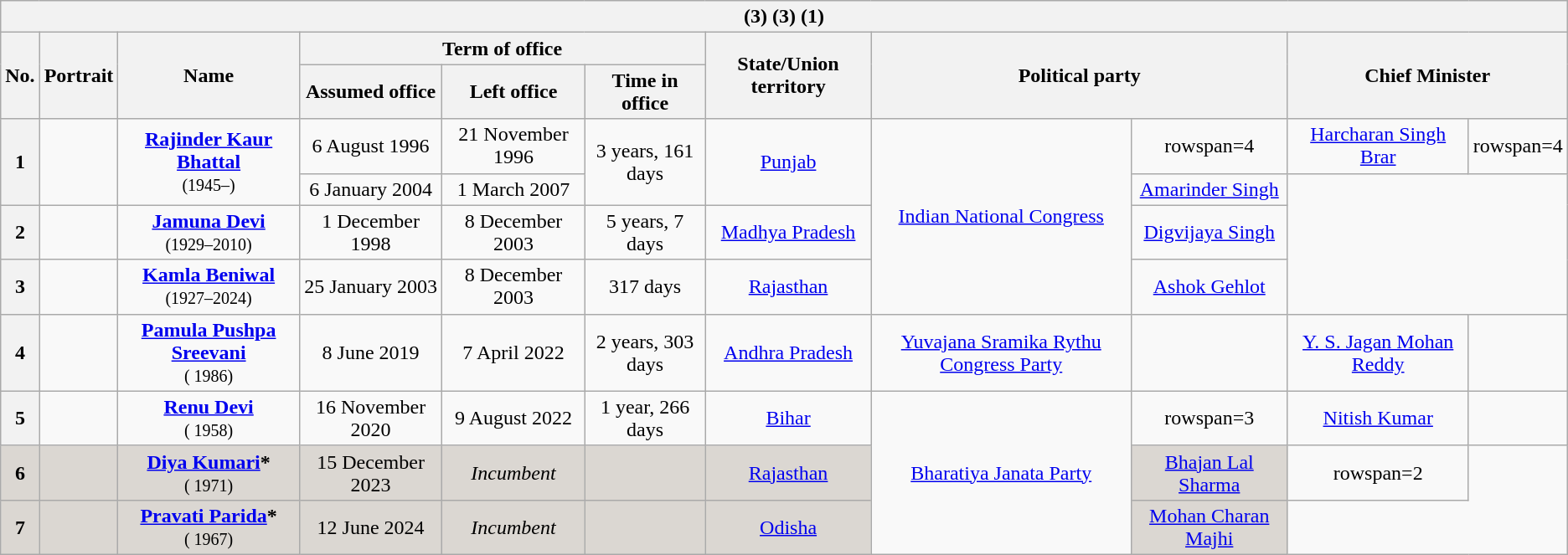<table class="wikitable sortable" style="text-align:center;">
<tr>
<th colspan=12> (3) (3) (1)</th>
</tr>
<tr>
<th rowspan=2>No.</th>
<th rowspan=2>Portrait</th>
<th rowspan=2>Name<br><small></small></th>
<th colspan=3>Term of office</th>
<th rowspan=2>State/Union territory</th>
<th rowspan=2 colspan=2>Political party</th>
<th colspan=2 rowspan=2>Chief Minister</th>
</tr>
<tr>
<th>Assumed office</th>
<th>Left office</th>
<th>Time in office</th>
</tr>
<tr>
<th rowspan=2>1</th>
<td rowspan=2></td>
<td rowspan=2><strong><a href='#'>Rajinder Kaur Bhattal</a></strong><br><small>(1945–)</small></td>
<td>6 August 1996</td>
<td>21 November 1996</td>
<td rowspan=2>3 years, 161 days</td>
<td rowspan=2><a href='#'>Punjab</a></td>
<td rowspan=4><a href='#'>Indian National Congress</a></td>
<td>rowspan=4 </td>
<td><a href='#'>Harcharan Singh Brar</a></td>
<td>rowspan=4 </td>
</tr>
<tr>
<td>6 January 2004</td>
<td>1 March 2007</td>
<td><a href='#'>Amarinder Singh</a></td>
</tr>
<tr>
<th>2</th>
<td></td>
<td><strong><a href='#'>Jamuna Devi</a></strong><br><small>(1929–2010)</small></td>
<td>1 December 1998</td>
<td>8 December 2003</td>
<td>5 years, 7 days</td>
<td><a href='#'>Madhya Pradesh</a></td>
<td><a href='#'>Digvijaya Singh</a></td>
</tr>
<tr>
<th>3</th>
<td></td>
<td><strong><a href='#'>Kamla Beniwal</a></strong><br><small>(1927–2024)</small></td>
<td>25 January 2003</td>
<td>8 December 2003</td>
<td>317 days</td>
<td><a href='#'>Rajasthan</a></td>
<td><a href='#'>Ashok Gehlot</a></td>
</tr>
<tr>
<th>4</th>
<td></td>
<td><strong><a href='#'>Pamula Pushpa Sreevani</a></strong><br><small>( 1986)</small></td>
<td>8 June 2019</td>
<td>7 April 2022</td>
<td>2 years, 303 days</td>
<td><a href='#'>Andhra Pradesh</a></td>
<td><a href='#'>Yuvajana Sramika Rythu Congress Party</a></td>
<td></td>
<td><a href='#'>Y. S. Jagan Mohan Reddy</a></td>
<td></td>
</tr>
<tr>
<th>5</th>
<td></td>
<td><strong><a href='#'>Renu Devi</a></strong><br><small>( 1958)</small></td>
<td>16 November 2020</td>
<td>9 August 2022</td>
<td>1 year, 266 days</td>
<td><a href='#'>Bihar</a></td>
<td rowspan=3><a href='#'>Bharatiya Janata Party</a></td>
<td>rowspan=3 </td>
<td><a href='#'>Nitish Kumar</a></td>
<td></td>
</tr>
<tr>
<th style="background:#DBD7D2;">6</th>
<td style="background:#DBD7D2;"></td>
<td style="background:#DBD7D2;"><strong><a href='#'>Diya Kumari</a>*</strong><br><small>( 1971)</small></td>
<td style="background:#DBD7D2;">15 December 2023</td>
<td style="background:#DBD7D2;"><em>Incumbent</em></td>
<td style="background:#DBD7D2;"></td>
<td style="background:#DBD7D2;"><a href='#'>Rajasthan</a></td>
<td style="background:#DBD7D2;"><a href='#'>Bhajan Lal Sharma</a></td>
<td>rowspan=2 </td>
</tr>
<tr>
<th style="background:#DBD7D2;">7</th>
<td style="background:#DBD7D2;"></td>
<td style="background:#DBD7D2;"><strong><a href='#'>Pravati Parida</a>*</strong><br><small>( 1967)</small></td>
<td style="background:#DBD7D2;">12 June 2024</td>
<td style="background:#DBD7D2;"><em>Incumbent</em></td>
<td style="background:#DBD7D2;"></td>
<td style="background:#DBD7D2;"><a href='#'>Odisha</a></td>
<td style="background:#DBD7D2;"><a href='#'>Mohan Charan Majhi</a></td>
</tr>
</table>
